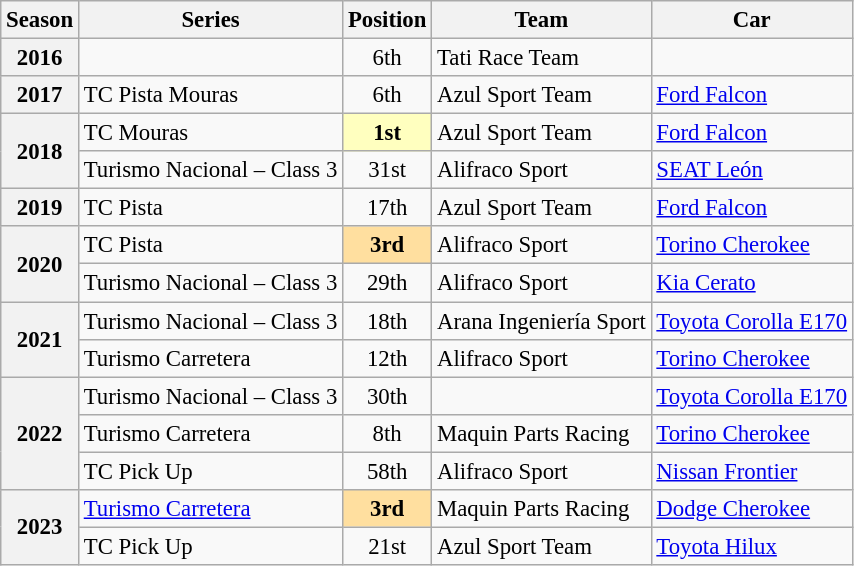<table class="wikitable" style="font-size: 95%;">
<tr>
<th>Season</th>
<th>Series</th>
<th>Position</th>
<th>Team</th>
<th>Car</th>
</tr>
<tr>
<th>2016</th>
<td></td>
<td style="text-align:center">6th</td>
<td>Tati Race Team</td>
<td></td>
</tr>
<tr>
<th>2017</th>
<td>TC Pista Mouras</td>
<td style="text-align:center">6th</td>
<td>Azul Sport Team</td>
<td><a href='#'>Ford Falcon</a></td>
</tr>
<tr>
<th rowspan=2>2018</th>
<td>TC Mouras</td>
<td style="text-align:center; background:#ffffbf;"><strong>1st</strong></td>
<td>Azul Sport Team</td>
<td><a href='#'>Ford Falcon</a></td>
</tr>
<tr>
<td>Turismo Nacional – Class 3</td>
<td style="text-align:center">31st</td>
<td>Alifraco Sport</td>
<td><a href='#'>SEAT León</a></td>
</tr>
<tr>
<th>2019</th>
<td>TC Pista</td>
<td style="text-align:center">17th</td>
<td>Azul Sport Team</td>
<td><a href='#'>Ford Falcon</a></td>
</tr>
<tr>
<th rowspan=2>2020</th>
<td>TC Pista</td>
<td style="text-align:center; background:#ffdf9f;"><strong>3rd</strong></td>
<td>Alifraco Sport</td>
<td><a href='#'>Torino Cherokee</a></td>
</tr>
<tr>
<td>Turismo Nacional – Class 3</td>
<td style="text-align:center">29th</td>
<td>Alifraco Sport</td>
<td><a href='#'>Kia Cerato</a></td>
</tr>
<tr>
<th rowspan=2>2021</th>
<td>Turismo Nacional – Class 3</td>
<td style="text-align:center">18th</td>
<td>Arana Ingeniería Sport</td>
<td><a href='#'>Toyota Corolla E170</a></td>
</tr>
<tr>
<td>Turismo Carretera</td>
<td style="text-align:center">12th</td>
<td>Alifraco Sport</td>
<td><a href='#'>Torino Cherokee</a></td>
</tr>
<tr>
<th rowspan=3>2022</th>
<td>Turismo Nacional – Class 3</td>
<td style="text-align:center">30th</td>
<td></td>
<td><a href='#'>Toyota Corolla E170</a></td>
</tr>
<tr>
<td>Turismo Carretera</td>
<td style="text-align:center">8th</td>
<td>Maquin Parts Racing</td>
<td><a href='#'>Torino Cherokee</a></td>
</tr>
<tr>
<td>TC Pick Up</td>
<td style="text-align:center">58th</td>
<td>Alifraco Sport</td>
<td><a href='#'>Nissan Frontier</a></td>
</tr>
<tr>
<th rowspan=2>2023</th>
<td><a href='#'>Turismo Carretera</a></td>
<td style="text-align:center; background:#ffdf9f;"><strong>3rd</strong></td>
<td>Maquin Parts Racing</td>
<td><a href='#'>Dodge Cherokee</a></td>
</tr>
<tr>
<td>TC Pick Up</td>
<td style="text-align:center">21st</td>
<td>Azul Sport Team</td>
<td><a href='#'>Toyota Hilux</a></td>
</tr>
</table>
